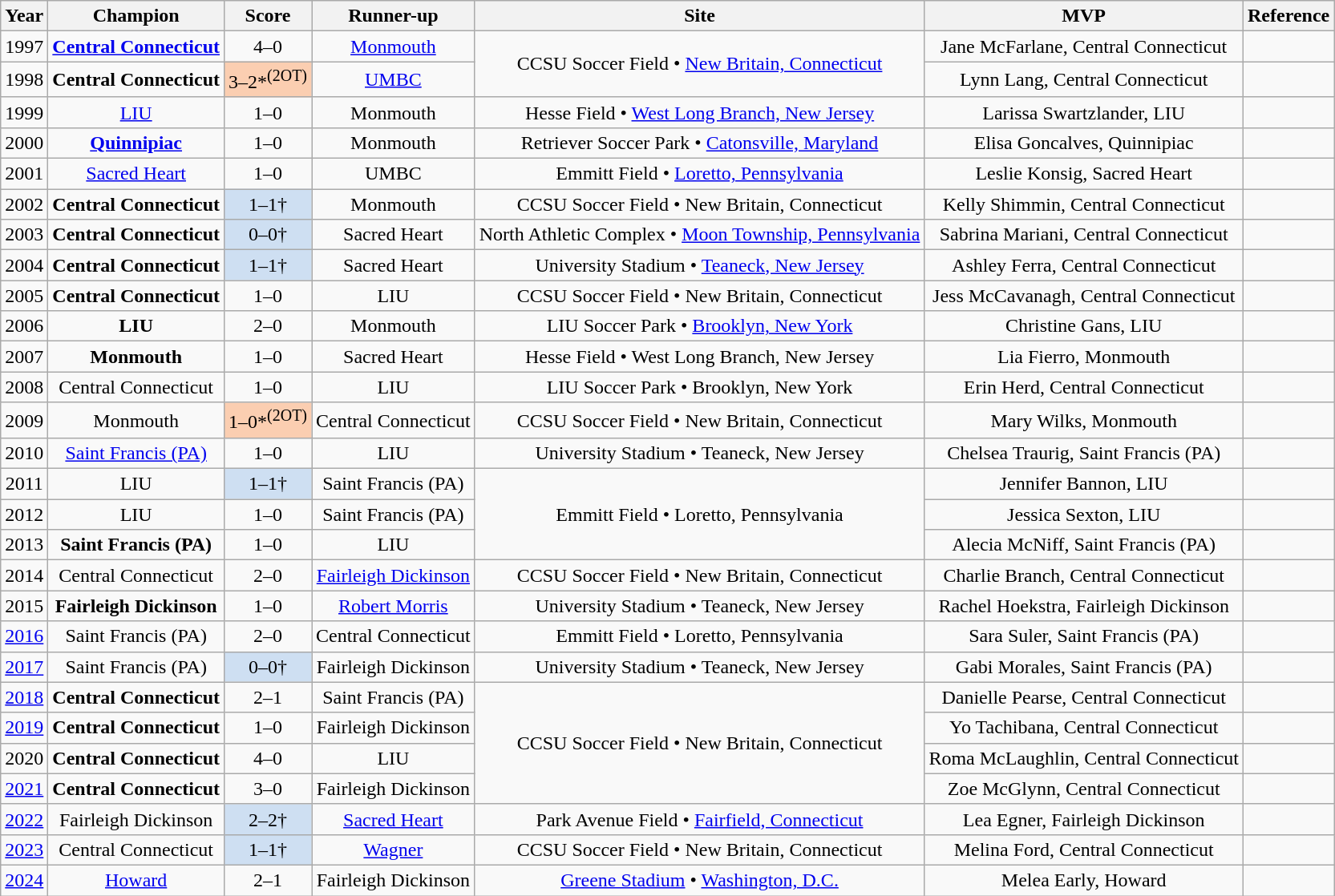<table class="wikitable sortable" style="text-align:center;">
<tr>
<th>Year</th>
<th>Champion</th>
<th>Score</th>
<th>Runner-up</th>
<th>Site</th>
<th>MVP</th>
<th>Reference</th>
</tr>
<tr>
<td>1997</td>
<td><strong><a href='#'>Central Connecticut</a></strong> </td>
<td>4–0</td>
<td><a href='#'>Monmouth</a></td>
<td rowspan=2>CCSU Soccer Field • <a href='#'>New Britain, Connecticut</a></td>
<td>Jane McFarlane, Central Connecticut</td>
<td></td>
</tr>
<tr>
<td>1998</td>
<td><strong>Central Connecticut</strong> </td>
<td style="background-color:#FBCEB1">3–2*<sup>(2OT)</sup></td>
<td><a href='#'>UMBC</a></td>
<td>Lynn Lang, Central Connecticut</td>
<td></td>
</tr>
<tr>
<td>1999</td>
<td><a href='#'>LIU</a> </td>
<td>1–0</td>
<td>Monmouth</td>
<td>Hesse Field • <a href='#'>West Long Branch, New Jersey</a></td>
<td>Larissa Swartzlander, LIU</td>
<td></td>
</tr>
<tr>
<td>2000</td>
<td><strong><a href='#'>Quinnipiac</a></strong> </td>
<td>1–0</td>
<td>Monmouth</td>
<td>Retriever Soccer Park • <a href='#'>Catonsville, Maryland</a></td>
<td>Elisa Goncalves, Quinnipiac</td>
<td></td>
</tr>
<tr>
<td>2001</td>
<td><a href='#'>Sacred Heart</a> </td>
<td>1–0</td>
<td>UMBC</td>
<td>Emmitt Field • <a href='#'>Loretto, Pennsylvania</a></td>
<td>Leslie Konsig, Sacred Heart</td>
<td></td>
</tr>
<tr>
<td>2002</td>
<td><strong>Central Connecticut</strong> </td>
<td style="background-color:#cedff2">1–1†<br></td>
<td>Monmouth</td>
<td>CCSU Soccer Field • New Britain, Connecticut</td>
<td>Kelly Shimmin, Central Connecticut</td>
<td></td>
</tr>
<tr>
<td>2003</td>
<td><strong>Central Connecticut</strong> </td>
<td style="background-color:#cedff2">0–0†<br></td>
<td>Sacred Heart</td>
<td>North Athletic Complex • <a href='#'>Moon Township, Pennsylvania</a></td>
<td>Sabrina Mariani, Central Connecticut</td>
<td></td>
</tr>
<tr>
<td>2004</td>
<td><strong>Central Connecticut</strong> </td>
<td style="background-color:#cedff2">1–1†<br></td>
<td>Sacred Heart</td>
<td>University Stadium • <a href='#'>Teaneck, New Jersey</a></td>
<td>Ashley Ferra, Central Connecticut</td>
<td></td>
</tr>
<tr>
<td>2005</td>
<td><strong>Central Connecticut</strong> </td>
<td>1–0</td>
<td>LIU</td>
<td>CCSU Soccer Field • New Britain, Connecticut</td>
<td>Jess McCavanagh, Central Connecticut</td>
<td></td>
</tr>
<tr>
<td>2006</td>
<td><strong>LIU</strong> </td>
<td>2–0</td>
<td>Monmouth</td>
<td>LIU Soccer Park • <a href='#'>Brooklyn, New York</a></td>
<td>Christine Gans, LIU</td>
<td></td>
</tr>
<tr>
<td>2007</td>
<td><strong>Monmouth</strong> </td>
<td>1–0</td>
<td>Sacred Heart</td>
<td>Hesse Field • West Long Branch, New Jersey</td>
<td>Lia Fierro, Monmouth</td>
<td></td>
</tr>
<tr>
<td>2008</td>
<td>Central Connecticut </td>
<td>1–0</td>
<td>LIU</td>
<td>LIU Soccer Park • Brooklyn, New York</td>
<td>Erin Herd, Central Connecticut</td>
<td></td>
</tr>
<tr>
<td>2009</td>
<td>Monmouth </td>
<td style="background-color:#FBCEB1">1–0*<sup>(2OT)</sup></td>
<td>Central Connecticut</td>
<td>CCSU Soccer Field • New Britain, Connecticut</td>
<td>Mary Wilks, Monmouth</td>
<td></td>
</tr>
<tr>
<td>2010</td>
<td><a href='#'>Saint Francis (PA)</a> </td>
<td>1–0</td>
<td>LIU</td>
<td>University Stadium • Teaneck, New Jersey</td>
<td>Chelsea Traurig, Saint Francis (PA)</td>
<td></td>
</tr>
<tr>
<td>2011</td>
<td>LIU </td>
<td style="background-color:#cedff2">1–1†<br></td>
<td>Saint Francis (PA)</td>
<td rowspan=3>Emmitt Field • Loretto, Pennsylvania</td>
<td>Jennifer Bannon, LIU</td>
<td></td>
</tr>
<tr>
<td>2012</td>
<td>LIU </td>
<td>1–0</td>
<td>Saint Francis (PA)</td>
<td>Jessica Sexton, LIU</td>
<td></td>
</tr>
<tr>
<td>2013</td>
<td><strong>Saint Francis (PA)</strong> </td>
<td>1–0</td>
<td>LIU</td>
<td>Alecia McNiff, Saint Francis (PA)</td>
<td></td>
</tr>
<tr>
<td>2014</td>
<td>Central Connecticut </td>
<td>2–0</td>
<td><a href='#'>Fairleigh Dickinson</a></td>
<td>CCSU Soccer Field • New Britain, Connecticut</td>
<td>Charlie Branch, Central Connecticut</td>
<td></td>
</tr>
<tr>
<td>2015</td>
<td><strong>Fairleigh Dickinson</strong> </td>
<td>1–0</td>
<td><a href='#'>Robert Morris</a></td>
<td>University Stadium • Teaneck, New Jersey</td>
<td>Rachel Hoekstra, Fairleigh Dickinson</td>
<td></td>
</tr>
<tr>
<td><a href='#'>2016</a></td>
<td>Saint Francis (PA) </td>
<td>2–0</td>
<td>Central Connecticut</td>
<td>Emmitt Field • Loretto, Pennsylvania</td>
<td>Sara Suler, Saint Francis (PA)</td>
<td></td>
</tr>
<tr>
<td><a href='#'>2017</a></td>
<td>Saint Francis (PA) </td>
<td style="background-color:#cedff2">0–0†<br></td>
<td>Fairleigh Dickinson</td>
<td>University Stadium • Teaneck, New Jersey</td>
<td>Gabi Morales, Saint Francis (PA)</td>
<td></td>
</tr>
<tr>
<td><a href='#'>2018</a></td>
<td><strong>Central Connecticut</strong> </td>
<td>2–1</td>
<td>Saint Francis (PA)</td>
<td rowspan=4>CCSU Soccer Field • New Britain, Connecticut</td>
<td>Danielle Pearse, Central Connecticut</td>
<td></td>
</tr>
<tr>
<td><a href='#'>2019</a></td>
<td><strong>Central Connecticut</strong> </td>
<td>1–0</td>
<td>Fairleigh Dickinson</td>
<td>Yo Tachibana, Central Connecticut</td>
<td></td>
</tr>
<tr>
<td>2020</td>
<td><strong>Central Connecticut</strong> </td>
<td>4–0</td>
<td>LIU</td>
<td>Roma McLaughlin, Central Connecticut</td>
<td></td>
</tr>
<tr>
<td><a href='#'>2021</a></td>
<td><strong>Central Connecticut</strong> </td>
<td>3–0</td>
<td>Fairleigh Dickinson</td>
<td>Zoe McGlynn, Central Connecticut</td>
<td></td>
</tr>
<tr>
<td><a href='#'>2022</a></td>
<td>Fairleigh Dickinson </td>
<td style="background-color:#cedff2">2–2†<br></td>
<td><a href='#'>Sacred Heart</a></td>
<td>Park Avenue Field • <a href='#'>Fairfield, Connecticut</a></td>
<td>Lea Egner, Fairleigh Dickinson</td>
<td></td>
</tr>
<tr>
<td><a href='#'>2023</a></td>
<td>Central Connecticut </td>
<td style="background-color:#cedff2">1–1†<br></td>
<td><a href='#'>Wagner</a></td>
<td>CCSU Soccer Field • New Britain, Connecticut</td>
<td>Melina Ford, Central Connecticut</td>
<td></td>
</tr>
<tr>
<td><a href='#'>2024</a></td>
<td><a href='#'>Howard</a> </td>
<td>2–1</td>
<td>Fairleigh Dickinson</td>
<td><a href='#'>Greene Stadium</a> • <a href='#'>Washington, D.C.</a></td>
<td>Melea Early, Howard</td>
<td></td>
</tr>
</table>
